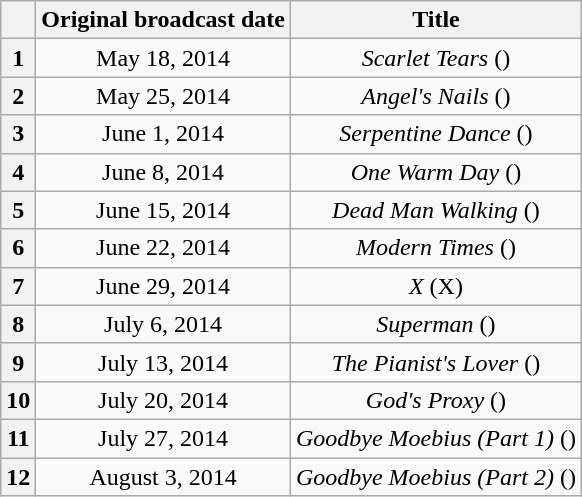<table class="wikitable" style="text-align:center">
<tr>
<th></th>
<th>Original broadcast date</th>
<th>Title</th>
</tr>
<tr>
<th>1</th>
<td>May 18, 2014</td>
<td><em>Scarlet Tears</em> ()</td>
</tr>
<tr>
<th>2</th>
<td>May 25, 2014</td>
<td><em>Angel's Nails</em> ()</td>
</tr>
<tr>
<th>3</th>
<td>June 1, 2014</td>
<td><em>Serpentine Dance</em> ()</td>
</tr>
<tr>
<th>4</th>
<td>June 8, 2014</td>
<td><em>One Warm Day</em> ()</td>
</tr>
<tr>
<th>5</th>
<td>June 15, 2014</td>
<td><em>Dead Man Walking</em> ()</td>
</tr>
<tr>
<th>6</th>
<td>June 22, 2014</td>
<td><em>Modern Times</em> ()</td>
</tr>
<tr>
<th>7</th>
<td>June 29, 2014</td>
<td><em>X</em> (X)</td>
</tr>
<tr>
<th>8</th>
<td>July 6, 2014</td>
<td><em>Superman</em> ()</td>
</tr>
<tr>
<th>9</th>
<td>July 13, 2014</td>
<td><em>The Pianist's Lover</em> ()</td>
</tr>
<tr>
<th>10</th>
<td>July 20, 2014</td>
<td><em>God's Proxy</em> ()</td>
</tr>
<tr>
<th>11</th>
<td>July 27, 2014</td>
<td><em>Goodbye Moebius (Part 1)</em> ()</td>
</tr>
<tr>
<th>12</th>
<td>August 3, 2014</td>
<td><em>Goodbye Moebius (Part 2)</em> ()</td>
</tr>
</table>
